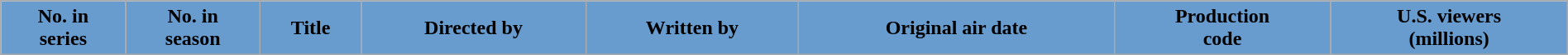<table class="wikitable plainrowheaders" style="width: 100%; margin-right: 0;">
<tr>
<th style="background:#689CCF; color:#000;">No. in<br>series</th>
<th style="background:#689CCF; color:#000;">No. in<br>season</th>
<th style="background:#689CCF; color:#000;">Title</th>
<th style="background:#689CCF; color:#000;">Directed by</th>
<th style="background:#689CCF; color:#000;">Written by</th>
<th style="background:#689CCF; color:#000;">Original air date</th>
<th style="background:#689CCF; color:#000;">Production<br>code</th>
<th style="background:#689CCF; color:#000;">U.S. viewers<br>(millions)<br>
























</th>
</tr>
</table>
